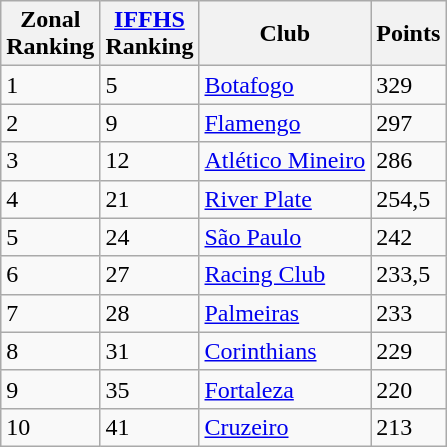<table class="wikitable" style="text-align: left;">
<tr>
<th>Zonal <br> Ranking</th>
<th><a href='#'>IFFHS</a> <br> Ranking</th>
<th>Club</th>
<th>Points</th>
</tr>
<tr>
<td>1</td>
<td>5</td>
<td> <a href='#'>Botafogo</a></td>
<td>329</td>
</tr>
<tr>
<td>2</td>
<td>9</td>
<td> <a href='#'>Flamengo</a></td>
<td>297</td>
</tr>
<tr>
<td>3</td>
<td>12</td>
<td> <a href='#'>Atlético Mineiro</a></td>
<td>286</td>
</tr>
<tr>
<td>4</td>
<td>21</td>
<td> <a href='#'>River Plate</a></td>
<td>254,5</td>
</tr>
<tr>
<td>5</td>
<td>24</td>
<td> <a href='#'>São Paulo</a></td>
<td>242</td>
</tr>
<tr>
<td>6</td>
<td>27</td>
<td> <a href='#'>Racing Club</a></td>
<td>233,5</td>
</tr>
<tr>
<td>7</td>
<td>28</td>
<td> <a href='#'>Palmeiras</a></td>
<td>233</td>
</tr>
<tr>
<td>8</td>
<td>31</td>
<td> <a href='#'>Corinthians</a></td>
<td>229</td>
</tr>
<tr>
<td>9</td>
<td>35</td>
<td> <a href='#'>Fortaleza</a></td>
<td>220</td>
</tr>
<tr>
<td>10</td>
<td>41</td>
<td> <a href='#'>Cruzeiro</a></td>
<td>213</td>
</tr>
</table>
